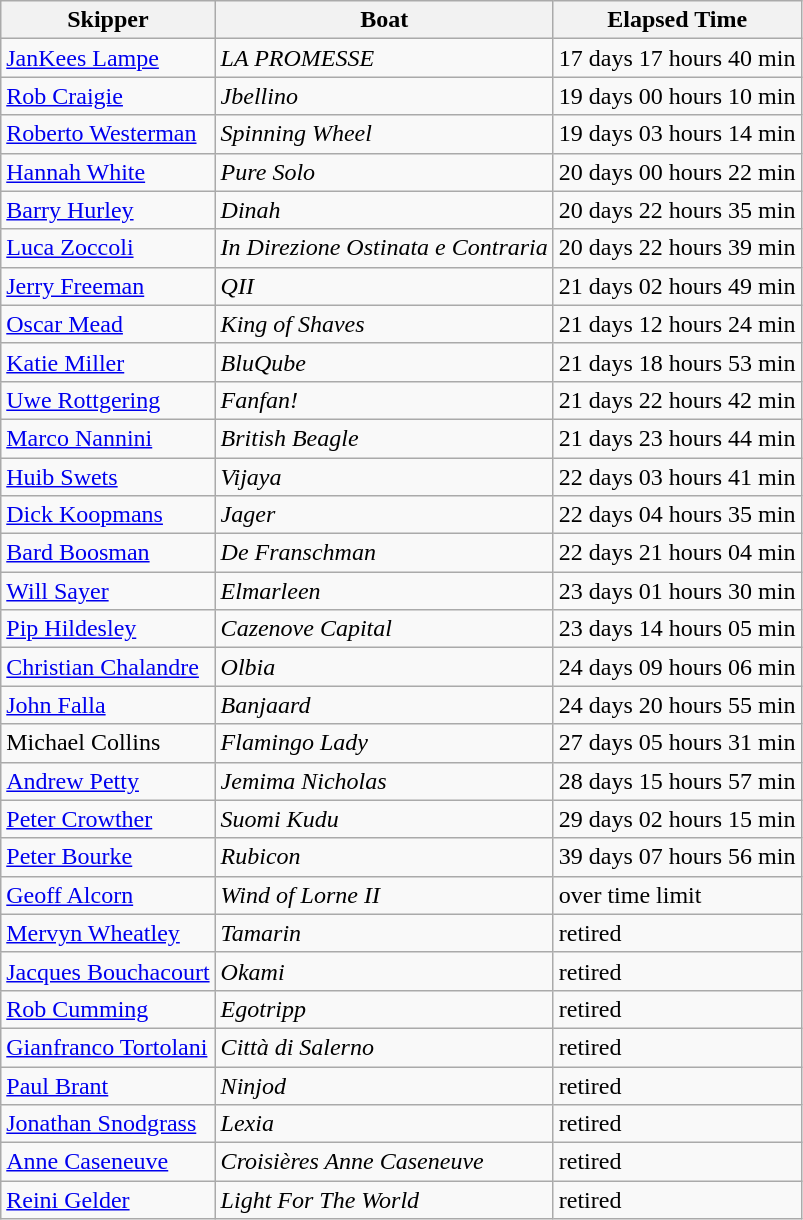<table class=wikitable>
<tr>
<th>Skipper</th>
<th>Boat</th>
<th>Elapsed Time</th>
</tr>
<tr>
<td><a href='#'>JanKees Lampe</a></td>
<td><em>LA PROMESSE</em></td>
<td>17 days 17 hours 40 min</td>
</tr>
<tr>
<td><a href='#'>Rob Craigie</a></td>
<td><em>Jbellino</em></td>
<td>19 days 00 hours 10 min</td>
</tr>
<tr>
<td><a href='#'>Roberto Westerman</a></td>
<td><em>Spinning Wheel</em></td>
<td>19 days 03 hours 14 min</td>
</tr>
<tr>
<td><a href='#'>Hannah White</a></td>
<td><em>Pure Solo</em></td>
<td>20 days 00 hours 22 min</td>
</tr>
<tr>
<td><a href='#'>Barry Hurley</a></td>
<td><em>Dinah</em></td>
<td>20 days 22 hours 35 min</td>
</tr>
<tr>
<td><a href='#'>Luca Zoccoli</a></td>
<td><em>In Direzione Ostinata e Contraria</em></td>
<td>20 days 22 hours 39 min</td>
</tr>
<tr>
<td><a href='#'>Jerry Freeman</a></td>
<td><em>QII</em></td>
<td>21 days 02 hours 49 min</td>
</tr>
<tr>
<td><a href='#'>Oscar Mead</a></td>
<td><em>King of Shaves</em></td>
<td>21 days 12 hours 24 min</td>
</tr>
<tr>
<td><a href='#'>Katie Miller</a></td>
<td><em>BluQube</em></td>
<td>21 days 18 hours 53 min</td>
</tr>
<tr>
<td><a href='#'>Uwe Rottgering</a></td>
<td><em>Fanfan!</em></td>
<td>21 days 22 hours 42 min</td>
</tr>
<tr>
<td><a href='#'>Marco Nannini</a></td>
<td><em>British Beagle</em></td>
<td>21 days 23 hours 44 min</td>
</tr>
<tr>
<td><a href='#'>Huib Swets</a></td>
<td><em>Vijaya</em></td>
<td>22 days 03 hours 41 min</td>
</tr>
<tr>
<td><a href='#'>Dick Koopmans</a></td>
<td><em>Jager</em></td>
<td>22 days 04 hours 35 min</td>
</tr>
<tr>
<td><a href='#'>Bard Boosman</a></td>
<td><em>De Franschman</em></td>
<td>22 days 21 hours 04 min</td>
</tr>
<tr>
<td><a href='#'>Will Sayer</a></td>
<td><em>Elmarleen</em></td>
<td>23 days 01 hours 30 min</td>
</tr>
<tr>
<td><a href='#'>Pip Hildesley</a></td>
<td><em>Cazenove Capital</em></td>
<td>23 days 14 hours 05 min</td>
</tr>
<tr>
<td><a href='#'>Christian Chalandre</a></td>
<td><em>Olbia</em></td>
<td>24 days 09 hours 06 min</td>
</tr>
<tr>
<td><a href='#'>John Falla</a></td>
<td><em>Banjaard</em></td>
<td>24 days 20 hours 55 min</td>
</tr>
<tr>
<td>Michael Collins</td>
<td><em>Flamingo Lady</em></td>
<td>27 days 05 hours 31 min</td>
</tr>
<tr>
<td><a href='#'>Andrew Petty</a></td>
<td><em>Jemima Nicholas</em></td>
<td>28 days 15 hours 57 min</td>
</tr>
<tr>
<td><a href='#'>Peter Crowther</a></td>
<td><em>Suomi Kudu</em></td>
<td>29 days 02 hours 15 min</td>
</tr>
<tr>
<td><a href='#'>Peter Bourke</a></td>
<td><em>Rubicon</em></td>
<td>39 days 07 hours 56 min</td>
</tr>
<tr>
<td><a href='#'>Geoff Alcorn</a></td>
<td><em>Wind of Lorne II</em></td>
<td>over time limit</td>
</tr>
<tr>
<td><a href='#'>Mervyn Wheatley</a></td>
<td><em>Tamarin</em></td>
<td>retired</td>
</tr>
<tr>
<td><a href='#'>Jacques Bouchacourt</a></td>
<td><em>Okami</em></td>
<td>retired</td>
</tr>
<tr>
<td><a href='#'>Rob Cumming</a></td>
<td><em>Egotripp</em></td>
<td>retired</td>
</tr>
<tr>
<td><a href='#'>Gianfranco Tortolani</a></td>
<td><em>Città di Salerno</em></td>
<td>retired</td>
</tr>
<tr>
<td><a href='#'>Paul Brant</a></td>
<td><em>Ninjod</em></td>
<td>retired</td>
</tr>
<tr>
<td><a href='#'>Jonathan Snodgrass</a></td>
<td><em>Lexia</em></td>
<td>retired</td>
</tr>
<tr>
<td><a href='#'>Anne Caseneuve</a></td>
<td><em>Croisières Anne Caseneuve</em></td>
<td>retired</td>
</tr>
<tr>
<td><a href='#'>Reini Gelder</a></td>
<td><em>Light For The World</em></td>
<td>retired</td>
</tr>
</table>
